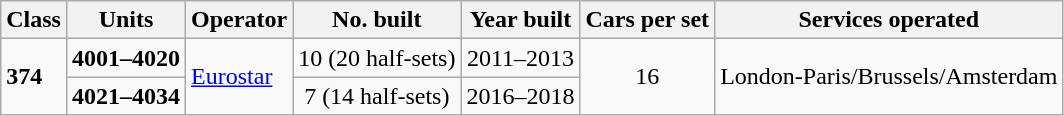<table class="wikitable">
<tr>
<th>Class</th>
<th>Units</th>
<th align=left>Operator</th>
<th>No. built</th>
<th>Year built</th>
<th>Cars per set</th>
<th align=left>Services operated</th>
</tr>
<tr>
<td rowspan=2><strong>374</strong></td>
<td><strong>4001–4020</strong></td>
<td rowspan=2><a href='#'>Eurostar</a></td>
<td align=center>10 (20 half-sets)</td>
<td align=center>2011–2013</td>
<td align=center rowspan="2">16</td>
<td rowspan="2">London-Paris/Brussels/Amsterdam</td>
</tr>
<tr>
<td><strong>4021–4034</strong></td>
<td align=center>7 (14 half-sets)</td>
<td align=center>2016–2018</td>
</tr>
</table>
